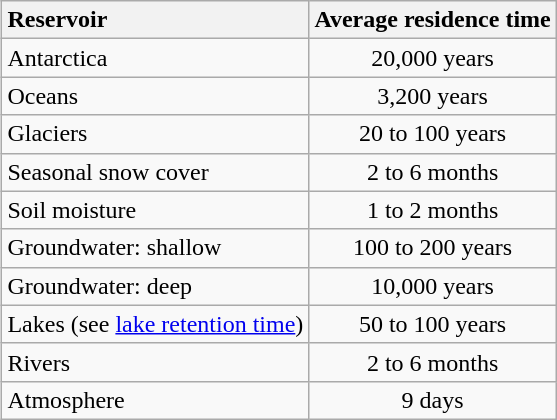<table class="wikitable" style="margin-left:1em; text-align:center" align="right">
<tr>
<th style="text-align:left">Reservoir</th>
<th>Average residence time</th>
</tr>
<tr>
<td style="text-align:left">Antarctica</td>
<td>20,000 years</td>
</tr>
<tr>
<td style="text-align:left">Oceans</td>
<td>3,200 years</td>
</tr>
<tr>
<td style="text-align:left">Glaciers</td>
<td>20 to 100 years</td>
</tr>
<tr>
<td style="text-align:left">Seasonal snow cover</td>
<td>2 to 6 months</td>
</tr>
<tr>
<td style="text-align:left">Soil moisture</td>
<td>1 to 2 months</td>
</tr>
<tr>
<td style="text-align:left">Groundwater: shallow</td>
<td>100 to 200 years</td>
</tr>
<tr>
<td style="text-align:left">Groundwater: deep</td>
<td>10,000 years</td>
</tr>
<tr>
<td style="text-align:left">Lakes (see <a href='#'>lake retention time</a>)</td>
<td>50 to 100 years</td>
</tr>
<tr>
<td style="text-align:left">Rivers</td>
<td>2 to 6 months</td>
</tr>
<tr>
<td style="text-align:left">Atmosphere</td>
<td>9 days</td>
</tr>
</table>
